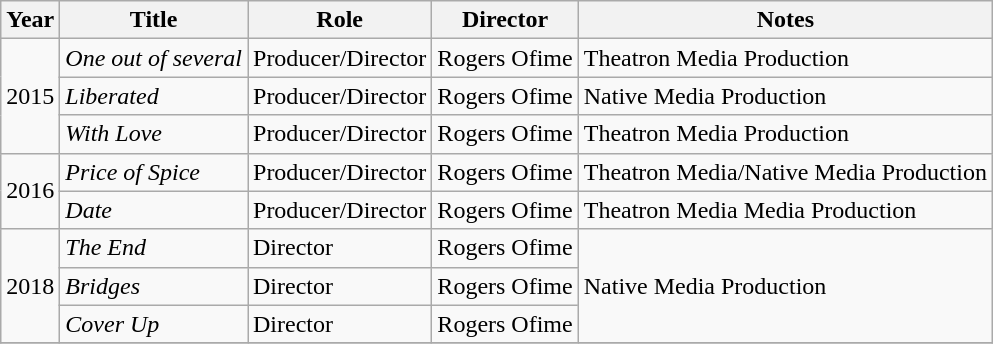<table class="wikitable">
<tr>
<th>Year</th>
<th>Title</th>
<th>Role</th>
<th>Director</th>
<th>Notes</th>
</tr>
<tr>
<td rowspan="3">2015</td>
<td><em>One out of several</em></td>
<td>Producer/Director</td>
<td>Rogers Ofime</td>
<td>Theatron Media Production</td>
</tr>
<tr>
<td><em>Liberated</em></td>
<td>Producer/Director</td>
<td>Rogers Ofime</td>
<td>Native Media Production</td>
</tr>
<tr>
<td><em>With Love</em></td>
<td>Producer/Director</td>
<td>Rogers Ofime</td>
<td>Theatron Media Production</td>
</tr>
<tr>
<td rowspan="2">2016</td>
<td><em>Price of Spice</em></td>
<td>Producer/Director</td>
<td>Rogers Ofime</td>
<td>Theatron Media/Native Media Production</td>
</tr>
<tr>
<td><em>Date</em></td>
<td>Producer/Director</td>
<td>Rogers Ofime</td>
<td>Theatron Media Media Production</td>
</tr>
<tr>
<td rowspan="3">2018</td>
<td><em>The End</em></td>
<td>Director</td>
<td>Rogers Ofime</td>
<td rowspan="3">Native Media Production</td>
</tr>
<tr>
<td><em>Bridges</em></td>
<td>Director</td>
<td>Rogers Ofime</td>
</tr>
<tr>
<td><em>Cover Up</em></td>
<td>Director</td>
<td>Rogers Ofime</td>
</tr>
<tr>
</tr>
</table>
